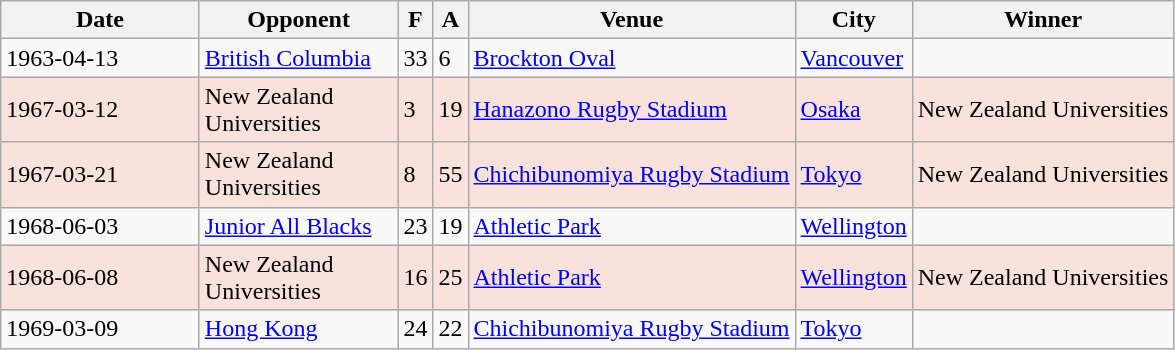<table class="wikitable sortable">
<tr>
<th width="125">Date</th>
<th width="125">Opponent</th>
<th>F</th>
<th>A</th>
<th>Venue</th>
<th>City</th>
<th>Winner</th>
</tr>
<tr bgcolor=>
<td>1963-04-13</td>
<td><a href='#'>British Columbia</a></td>
<td>33</td>
<td>6</td>
<td><a href='#'>Brockton Oval</a></td>
<td><a href='#'>Vancouver</a></td>
<td></td>
</tr>
<tr bgcolor="#F9E1DC">
<td>1967-03-12</td>
<td>New Zealand Universities</td>
<td>3</td>
<td>19</td>
<td><a href='#'>Hanazono Rugby Stadium</a></td>
<td><a href='#'>Osaka</a></td>
<td> New Zealand Universities</td>
</tr>
<tr bgcolor="#F9E1DC">
<td>1967-03-21</td>
<td>New Zealand Universities</td>
<td>8</td>
<td>55</td>
<td><a href='#'>Chichibunomiya Rugby Stadium</a></td>
<td><a href='#'>Tokyo</a></td>
<td> New Zealand Universities</td>
</tr>
<tr bgcolor=>
<td>1968-06-03</td>
<td><a href='#'>Junior All Blacks</a></td>
<td>23</td>
<td>19</td>
<td><a href='#'>Athletic Park</a></td>
<td><a href='#'>Wellington</a></td>
<td></td>
</tr>
<tr bgcolor="#F9E1DC">
<td>1968-06-08</td>
<td>New Zealand Universities</td>
<td>16</td>
<td>25</td>
<td><a href='#'>Athletic Park</a></td>
<td><a href='#'>Wellington</a></td>
<td> New Zealand Universities</td>
</tr>
<tr bgcolor=>
<td>1969-03-09</td>
<td><a href='#'>Hong Kong</a></td>
<td>24</td>
<td>22</td>
<td><a href='#'>Chichibunomiya Rugby Stadium</a></td>
<td><a href='#'>Tokyo</a></td>
<td></td>
</tr>
</table>
